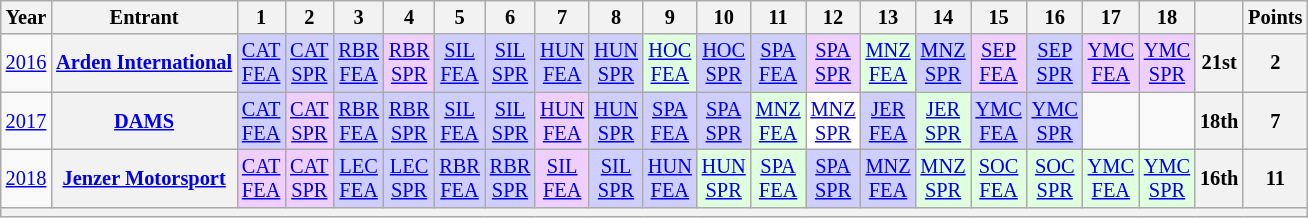<table class="wikitable" style="text-align:center; font-size:85%">
<tr>
<th scope="col">Year</th>
<th scope="col">Entrant</th>
<th scope="col">1</th>
<th scope="col">2</th>
<th scope="col">3</th>
<th scope="col">4</th>
<th scope="col">5</th>
<th scope="col">6</th>
<th scope="col">7</th>
<th scope="col">8</th>
<th scope="col">9</th>
<th scope="col">10</th>
<th scope="col">11</th>
<th scope="col">12</th>
<th scope="col">13</th>
<th scope="col">14</th>
<th scope="col">15</th>
<th scope="col">16</th>
<th scope="col">17</th>
<th scope="col">18</th>
<th scope="col"></th>
<th scope="col">Points</th>
</tr>
<tr>
<td><a href='#'>2016</a></td>
<th nowrap><a href='#'>Arden International</a></th>
<td style="background:#CFCFFF;"><a href='#'>CAT<br>FEA</a><br></td>
<td style="background:#CFCFFF;"><a href='#'>CAT<br>SPR</a><br></td>
<td style="background:#CFCFFF;"><a href='#'>RBR<br>FEA</a><br></td>
<td style="background:#EFCFFF;"><a href='#'>RBR<br>SPR</a><br></td>
<td style="background:#CFCFFF;"><a href='#'>SIL<br>FEA</a><br></td>
<td style="background:#CFCFFF;"><a href='#'>SIL<br>SPR</a><br></td>
<td style="background:#CFCFFF;"><a href='#'>HUN<br>FEA</a><br></td>
<td style="background:#CFCFFF;"><a href='#'>HUN<br>SPR</a><br></td>
<td style="background:#DFFFDF;"><a href='#'>HOC<br>FEA</a><br></td>
<td style="background:#CFCFFF;"><a href='#'>HOC<br>SPR</a><br></td>
<td style="background:#CFCFFF;"><a href='#'>SPA<br>FEA</a><br></td>
<td style="background:#EFCFFF;"><a href='#'>SPA<br>SPR</a><br></td>
<td style="background:#DFFFDF;"><a href='#'>MNZ<br>FEA</a><br></td>
<td style="background:#CFCFFF;"><a href='#'>MNZ<br>SPR</a><br></td>
<td style="background:#EFCFFF;"><a href='#'>SEP<br>FEA</a><br></td>
<td style="background:#CFCFFF;"><a href='#'>SEP<br>SPR</a><br></td>
<td style="background:#EFCFFF;"><a href='#'>YMC<br>FEA</a><br></td>
<td style="background:#EFCFFF;"><a href='#'>YMC<br>SPR</a><br></td>
<th>21st</th>
<th>2</th>
</tr>
<tr>
<td><a href='#'>2017</a></td>
<th nowrap><a href='#'>DAMS</a></th>
<td style="background:#CFCFFF;"><a href='#'>CAT<br>FEA</a><br></td>
<td style="background:#EFCFFF;"><a href='#'>CAT<br>SPR</a><br></td>
<td style="background:#CFCFFF;"><a href='#'>RBR<br>FEA</a><br></td>
<td style="background:#CFCFFF;"><a href='#'>RBR<br>SPR</a><br></td>
<td style="background:#CFCFFF;"><a href='#'>SIL<br>FEA</a><br></td>
<td style="background:#CFCFFF;"><a href='#'>SIL<br>SPR</a><br></td>
<td style="background:#EFCFFF;"><a href='#'>HUN<br>FEA</a><br></td>
<td style="background:#CFCFFF;"><a href='#'>HUN<br>SPR</a><br></td>
<td style="background:#CFCFFF;"><a href='#'>SPA<br>FEA</a><br></td>
<td style="background:#CFCFFF;"><a href='#'>SPA<br>SPR</a><br></td>
<td style="background:#DFFFDF;"><a href='#'>MNZ<br>FEA</a><br></td>
<td style="background:#FFFFFF;"><a href='#'>MNZ<br>SPR</a><br></td>
<td style="background:#CFCFFF;"><a href='#'>JER<br>FEA</a><br></td>
<td style="background:#DFFFDF;"><a href='#'>JER<br>SPR</a><br></td>
<td style="background:#CFCFFF;"><a href='#'>YMC<br>FEA</a><br></td>
<td style="background:#CFCFFF;"><a href='#'>YMC<br>SPR</a><br></td>
<td></td>
<td></td>
<th>18th</th>
<th>7</th>
</tr>
<tr>
<td><a href='#'>2018</a></td>
<th nowrap><a href='#'>Jenzer Motorsport</a></th>
<td style="background:#EFCFFF;"><a href='#'>CAT<br>FEA</a><br></td>
<td style="background:#EFCFFF;"><a href='#'>CAT<br>SPR</a><br></td>
<td style="background:#CFCFFF;"><a href='#'>LEC<br>FEA</a><br></td>
<td style="background:#CFCFFF;"><a href='#'>LEC<br>SPR</a><br></td>
<td style="background:#CFCFFF;"><a href='#'>RBR<br>FEA</a><br></td>
<td style="background:#CFCFFF;"><a href='#'>RBR<br>SPR</a><br></td>
<td style="background:#EFCFFF;"><a href='#'>SIL<br>FEA</a><br></td>
<td style="background:#CFCFFF;"><a href='#'>SIL<br>SPR</a><br></td>
<td style="background:#CFCFFF;"><a href='#'>HUN<br>FEA</a><br></td>
<td style="background:#DFFFDF;"><a href='#'>HUN<br>SPR</a><br></td>
<td style="background:#DFFFDF;"><a href='#'>SPA<br>FEA</a><br></td>
<td style="background:#CFCFFF;"><a href='#'>SPA<br>SPR</a><br></td>
<td style="background:#CFCFFF;"><a href='#'>MNZ<br>FEA</a><br></td>
<td style="background:#DFFFDF;"><a href='#'>MNZ<br>SPR</a><br></td>
<td style="background:#DFFFDF;"><a href='#'>SOC<br>FEA</a><br></td>
<td style="background:#DFFFDF;"><a href='#'>SOC<br>SPR</a><br></td>
<td style="background:#DFFFDF;"><a href='#'>YMC<br>FEA</a><br></td>
<td style="background:#DFFFDF;"><a href='#'>YMC<br>SPR</a><br></td>
<th>16th</th>
<th>11</th>
</tr>
<tr>
<th colspan="23"></th>
</tr>
</table>
